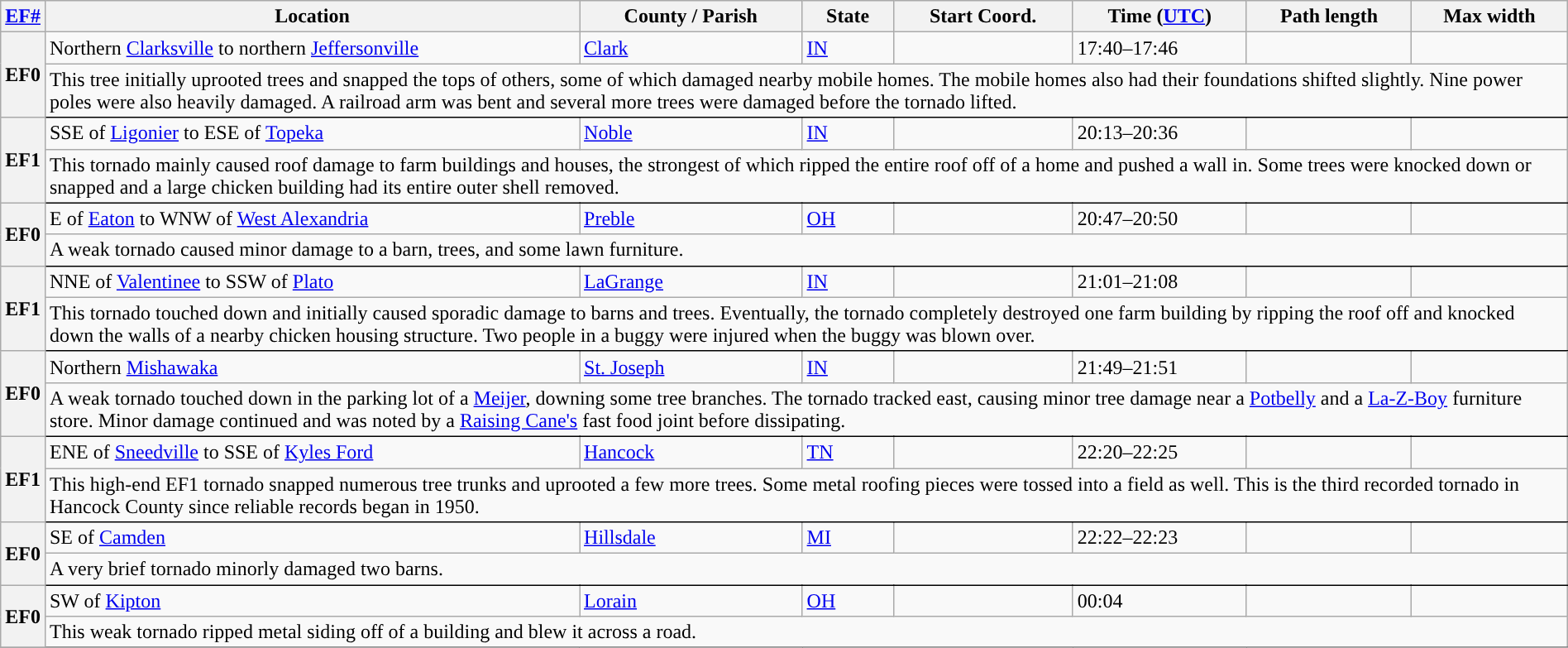<table class="wikitable sortable" style="width:100%;">
<tr>
<th scope="col" width="2%" align="center"><a href='#'>EF#</a></th>
<th scope="col" align="center" class="unsortable">Location</th>
<th scope="col" align="center" class="unsortable">County / Parish</th>
<th scope="col" align="center">State</th>
<th scope="col" align="center">Start Coord.</th>
<th scope="col" align="center">Time (<a href='#'>UTC</a>)</th>
<th scope="col" align="center">Path length</th>
<th scope="col" align="center">Max width</th>
</tr>
<tr>
<th scope="row" rowspan="2" style="background-color:#">EF0</th>
<td>Northern <a href='#'>Clarksville</a> to northern <a href='#'>Jeffersonville</a></td>
<td><a href='#'>Clark</a></td>
<td><a href='#'>IN</a></td>
<td></td>
<td>17:40–17:46</td>
<td></td>
<td></td>
</tr>
<tr class="expand-child">
<td colspan="8" style=" border-bottom: 1px solid black;">This tree initially uprooted trees and snapped the tops of others, some of which damaged nearby mobile homes. The mobile homes also had their foundations shifted slightly. Nine power poles were also heavily damaged. A railroad arm was bent and several more trees were damaged before the tornado lifted.</td>
</tr>
<tr>
<th scope="row" rowspan="2" style="background-color:#">EF1</th>
<td>SSE of <a href='#'>Ligonier</a> to ESE of <a href='#'>Topeka</a></td>
<td><a href='#'>Noble</a></td>
<td><a href='#'>IN</a></td>
<td></td>
<td>20:13–20:36</td>
<td></td>
<td></td>
</tr>
<tr class="expand-child">
<td colspan="8" style=" border-bottom: 1px solid black;">This tornado mainly caused roof damage to farm buildings and houses, the strongest of which ripped the entire roof off of a home and pushed a wall in. Some trees were knocked down or snapped and a large chicken building had its entire outer shell removed.</td>
</tr>
<tr>
<th scope="row" rowspan="2" style="background-color:#">EF0</th>
<td>E of <a href='#'>Eaton</a> to WNW of <a href='#'>West Alexandria</a></td>
<td><a href='#'>Preble</a></td>
<td><a href='#'>OH</a></td>
<td></td>
<td>20:47–20:50</td>
<td></td>
<td></td>
</tr>
<tr class="expand-child">
<td colspan="8" style=" border-bottom: 1px solid black;">A weak tornado caused minor damage to a barn, trees, and some lawn furniture.</td>
</tr>
<tr>
<th scope="row" rowspan="2" style="background-color:#">EF1</th>
<td>NNE of <a href='#'>Valentinee</a> to SSW of <a href='#'>Plato</a></td>
<td><a href='#'>LaGrange</a></td>
<td><a href='#'>IN</a></td>
<td></td>
<td>21:01–21:08</td>
<td></td>
<td></td>
</tr>
<tr class="expand-child">
<td colspan="8" style=" border-bottom: 1px solid black;">This tornado touched down and initially caused sporadic damage to barns and trees. Eventually, the tornado completely destroyed one farm building by ripping the roof off and knocked down the walls of a nearby chicken housing structure. Two people in a buggy were injured when the buggy was blown over.</td>
</tr>
<tr>
<th scope="row" rowspan="2" style="background-color:#">EF0</th>
<td>Northern <a href='#'>Mishawaka</a></td>
<td><a href='#'>St. Joseph</a></td>
<td><a href='#'>IN</a></td>
<td></td>
<td>21:49–21:51</td>
<td></td>
<td></td>
</tr>
<tr class="expand-child">
<td colspan="8" style=" border-bottom: 1px solid black;">A weak tornado touched down in the parking lot of a <a href='#'>Meijer</a>, downing some tree branches. The tornado tracked east, causing minor tree damage near a <a href='#'>Potbelly</a> and a <a href='#'>La-Z-Boy</a> furniture store. Minor damage continued and was noted by a <a href='#'>Raising Cane's</a> fast food joint before dissipating.</td>
</tr>
<tr>
<th scope="row" rowspan="2" style="background-color:#">EF1</th>
<td>ENE of <a href='#'>Sneedville</a> to SSE of <a href='#'>Kyles Ford</a></td>
<td><a href='#'>Hancock</a></td>
<td><a href='#'>TN</a></td>
<td></td>
<td>22:20–22:25</td>
<td></td>
<td></td>
</tr>
<tr class="expand-child">
<td colspan="8" style=" border-bottom: 1px solid black;">This high-end EF1 tornado snapped numerous tree trunks and uprooted a few more trees. Some metal roofing pieces were tossed into a field as well. This is the third recorded tornado in Hancock County since reliable records began in 1950.</td>
</tr>
<tr>
<th scope="row" rowspan="2" style="background-color:#">EF0</th>
<td>SE of <a href='#'>Camden</a></td>
<td><a href='#'>Hillsdale</a></td>
<td><a href='#'>MI</a></td>
<td></td>
<td>22:22–22:23</td>
<td></td>
<td></td>
</tr>
<tr class="expand-child">
<td colspan="8" style=" border-bottom: 1px solid black;">A very brief tornado minorly damaged two barns.</td>
</tr>
<tr>
<th scope="row" rowspan="2" style="background-color:#">EF0</th>
<td>SW of <a href='#'>Kipton</a></td>
<td><a href='#'>Lorain</a></td>
<td><a href='#'>OH</a></td>
<td></td>
<td>00:04</td>
<td></td>
<td></td>
</tr>
<tr class="expand-child">
<td colspan="8" style=" border-bottom: 1px solid black;">This weak tornado ripped metal siding off of a building and blew it across a road.</td>
</tr>
<tr>
</tr>
</table>
